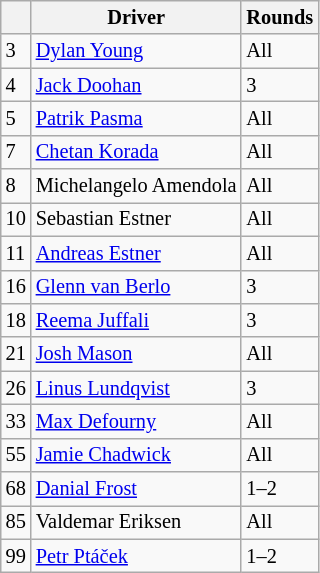<table class="wikitable" style="font-size: 85%">
<tr>
<th></th>
<th>Driver</th>
<th>Rounds</th>
</tr>
<tr>
<td>3</td>
<td> <a href='#'>Dylan Young</a></td>
<td>All</td>
</tr>
<tr>
<td>4</td>
<td> <a href='#'>Jack Doohan</a></td>
<td>3</td>
</tr>
<tr>
<td>5</td>
<td> <a href='#'>Patrik Pasma</a></td>
<td>All</td>
</tr>
<tr>
<td>7</td>
<td> <a href='#'>Chetan Korada</a></td>
<td>All</td>
</tr>
<tr>
<td>8</td>
<td> Michelangelo Amendola</td>
<td>All</td>
</tr>
<tr>
<td>10</td>
<td> Sebastian Estner</td>
<td>All</td>
</tr>
<tr>
<td>11</td>
<td> <a href='#'>Andreas Estner</a></td>
<td>All</td>
</tr>
<tr>
<td>16</td>
<td> <a href='#'>Glenn van Berlo</a></td>
<td>3</td>
</tr>
<tr>
<td>18</td>
<td> <a href='#'>Reema Juffali</a></td>
<td>3</td>
</tr>
<tr>
<td>21</td>
<td> <a href='#'>Josh Mason</a></td>
<td>All</td>
</tr>
<tr>
<td>26</td>
<td> <a href='#'>Linus Lundqvist</a></td>
<td>3</td>
</tr>
<tr>
<td>33</td>
<td> <a href='#'>Max Defourny</a></td>
<td>All</td>
</tr>
<tr>
<td>55</td>
<td> <a href='#'>Jamie Chadwick</a></td>
<td>All</td>
</tr>
<tr>
<td>68</td>
<td> <a href='#'>Danial Frost</a></td>
<td>1–2</td>
</tr>
<tr>
<td>85</td>
<td> Valdemar Eriksen</td>
<td>All</td>
</tr>
<tr>
<td>99</td>
<td> <a href='#'>Petr Ptáček</a></td>
<td>1–2</td>
</tr>
</table>
